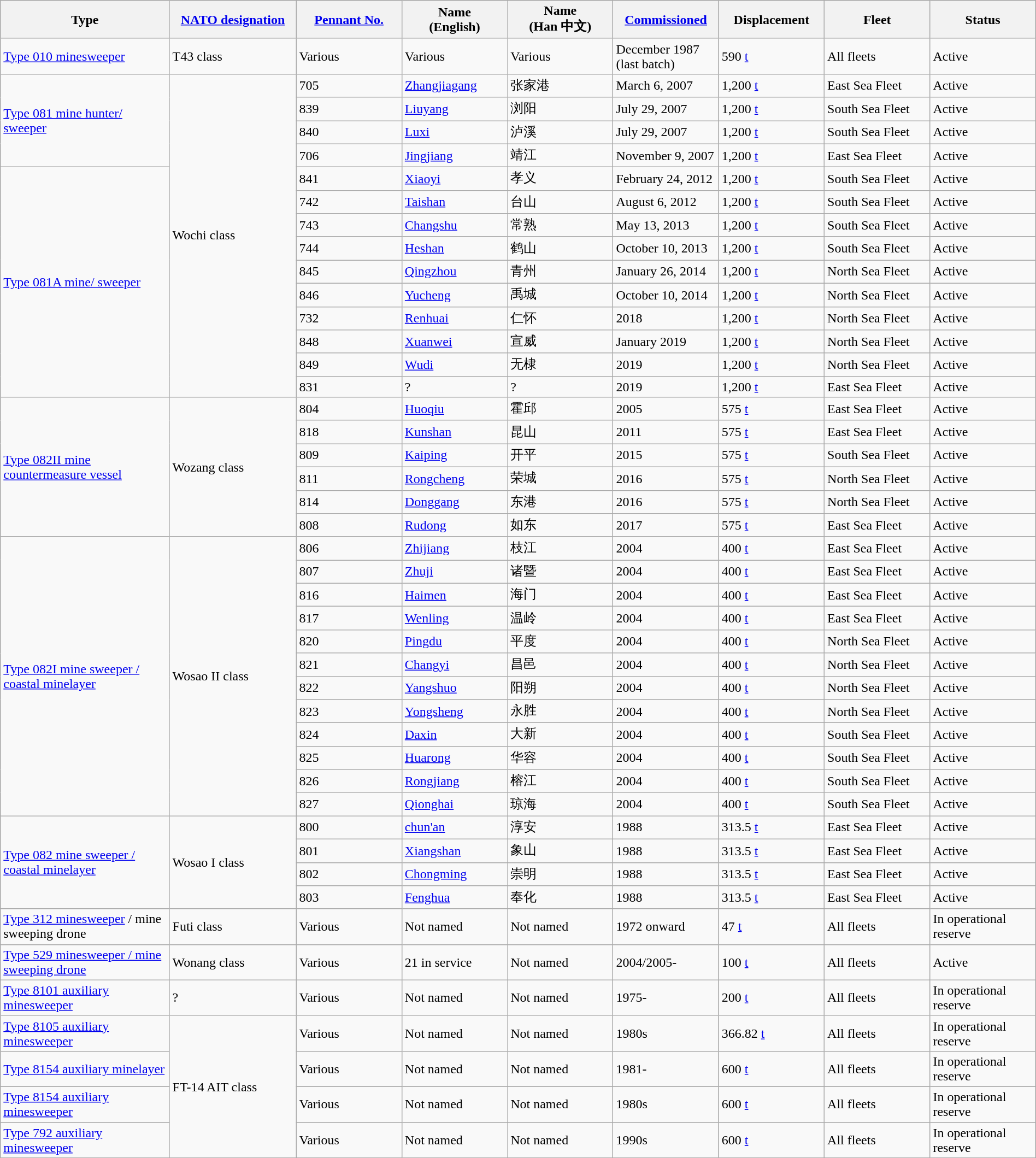<table class="wikitable sortable"  style="margin:auto; width:100%;">
<tr>
<th style="text-align:center; width:16%;">Type</th>
<th style="text-align:center; width:12%;"><a href='#'>NATO designation</a></th>
<th style="text-align:center; width:10%;"><a href='#'>Pennant No.</a></th>
<th style="text-align:center; width:10%;">Name<br>(English)</th>
<th style="text-align:center; width:10%;">Name<br>(Han 中文)</th>
<th style="text-align:center; width:10%;"><a href='#'>Commissioned</a></th>
<th style="text-align:center; width:10%;">Displacement</th>
<th style="text-align:center; width:10%;">Fleet</th>
<th style="text-align:center; width:10%;">Status</th>
</tr>
<tr>
<td><a href='#'>Type 010 minesweeper</a></td>
<td>T43 class</td>
<td>Various</td>
<td>Various</td>
<td>Various</td>
<td>December 1987 (last batch)</td>
<td>590 <a href='#'>t</a></td>
<td>All fleets</td>
<td><span>Active</span></td>
</tr>
<tr>
<td rowspan="4"><a href='#'>Type 081 mine hunter/ sweeper</a></td>
<td rowspan="14">Wochi class</td>
<td>705</td>
<td><a href='#'>Zhangjiagang</a></td>
<td>张家港</td>
<td>March 6, 2007</td>
<td>1,200 <a href='#'>t</a></td>
<td>East Sea Fleet</td>
<td><span>Active</span></td>
</tr>
<tr>
<td>839</td>
<td><a href='#'>Liuyang</a></td>
<td>浏阳</td>
<td>July 29, 2007</td>
<td>1,200 <a href='#'>t</a></td>
<td>South Sea Fleet</td>
<td><span>Active</span></td>
</tr>
<tr>
<td>840</td>
<td><a href='#'>Luxi</a></td>
<td>泸溪</td>
<td>July 29, 2007</td>
<td>1,200 <a href='#'>t</a></td>
<td>South Sea Fleet</td>
<td><span>Active</span></td>
</tr>
<tr>
<td>706</td>
<td><a href='#'>Jingjiang</a></td>
<td>靖江</td>
<td>November 9, 2007</td>
<td>1,200 <a href='#'>t</a></td>
<td>East Sea Fleet</td>
<td><span>Active</span></td>
</tr>
<tr>
<td rowspan="10"><a href='#'>Type 081A mine/ sweeper</a></td>
<td>841</td>
<td><a href='#'>Xiaoyi</a></td>
<td>孝义</td>
<td>February 24, 2012</td>
<td>1,200 <a href='#'>t</a></td>
<td>South Sea Fleet</td>
<td><span>Active</span></td>
</tr>
<tr>
<td>742</td>
<td><a href='#'>Taishan</a></td>
<td>台山</td>
<td>August 6, 2012</td>
<td>1,200 <a href='#'>t</a></td>
<td>South Sea Fleet</td>
<td><span>Active</span></td>
</tr>
<tr>
<td>743</td>
<td><a href='#'>Changshu</a></td>
<td>常熟</td>
<td>May 13, 2013</td>
<td>1,200 <a href='#'>t</a></td>
<td>South Sea Fleet</td>
<td><span>Active</span></td>
</tr>
<tr>
<td>744</td>
<td><a href='#'>Heshan</a></td>
<td>鹤山</td>
<td>October 10, 2013</td>
<td>1,200 <a href='#'>t</a></td>
<td>South Sea Fleet</td>
<td><span>Active</span></td>
</tr>
<tr>
<td>845</td>
<td><a href='#'>Qingzhou</a></td>
<td>青州</td>
<td>January 26, 2014</td>
<td>1,200 <a href='#'>t</a></td>
<td>North Sea Fleet</td>
<td><span>Active</span></td>
</tr>
<tr>
<td>846</td>
<td><a href='#'>Yucheng</a></td>
<td>禹城</td>
<td>October 10, 2014</td>
<td>1,200 <a href='#'>t</a></td>
<td>North Sea Fleet</td>
<td><span>Active</span></td>
</tr>
<tr>
<td>732</td>
<td><a href='#'>Renhuai</a></td>
<td>仁怀</td>
<td>2018</td>
<td>1,200 <a href='#'>t</a></td>
<td>North Sea Fleet</td>
<td><span>Active</span></td>
</tr>
<tr>
<td>848</td>
<td><a href='#'>Xuanwei</a></td>
<td>宣威</td>
<td>January 2019</td>
<td>1,200 <a href='#'>t</a></td>
<td>North Sea Fleet</td>
<td><span>Active</span></td>
</tr>
<tr>
<td>849</td>
<td><a href='#'>Wudi</a></td>
<td>无棣</td>
<td>2019</td>
<td>1,200 <a href='#'>t</a></td>
<td>North Sea Fleet</td>
<td><span>Active</span></td>
</tr>
<tr>
<td>831</td>
<td>?</td>
<td>?</td>
<td>2019</td>
<td>1,200 <a href='#'>t</a></td>
<td>East Sea Fleet</td>
<td><span>Active</span></td>
</tr>
<tr>
<td rowspan="6"><a href='#'>Type 082II mine countermeasure vessel</a></td>
<td rowspan="6">Wozang class</td>
<td>804</td>
<td><a href='#'>Huoqiu</a></td>
<td>霍邱</td>
<td>2005</td>
<td>575 <a href='#'>t</a></td>
<td>East Sea Fleet</td>
<td><span>Active</span></td>
</tr>
<tr>
<td>818</td>
<td><a href='#'>Kunshan</a></td>
<td>昆山</td>
<td>2011</td>
<td>575 <a href='#'>t</a></td>
<td>East Sea Fleet</td>
<td><span>Active</span></td>
</tr>
<tr>
<td>809</td>
<td><a href='#'>Kaiping</a></td>
<td>开平</td>
<td>2015</td>
<td>575 <a href='#'>t</a></td>
<td>South Sea Fleet</td>
<td><span>Active</span></td>
</tr>
<tr>
<td>811</td>
<td><a href='#'>Rongcheng</a></td>
<td>荣城</td>
<td>2016</td>
<td>575 <a href='#'>t</a></td>
<td>North Sea Fleet</td>
<td><span>Active</span></td>
</tr>
<tr>
<td>814</td>
<td><a href='#'>Donggang</a></td>
<td>东港</td>
<td>2016</td>
<td>575 <a href='#'>t</a></td>
<td>North Sea Fleet</td>
<td><span>Active</span></td>
</tr>
<tr>
<td>808</td>
<td><a href='#'>Rudong</a></td>
<td>如东</td>
<td>2017</td>
<td>575 <a href='#'>t</a></td>
<td>East Sea Fleet</td>
<td><span>Active</span></td>
</tr>
<tr>
<td rowspan="12"><a href='#'>Type 082I mine sweeper / coastal minelayer</a></td>
<td rowspan="12">Wosao II class</td>
<td>806</td>
<td><a href='#'>Zhijiang</a></td>
<td>枝江</td>
<td>2004</td>
<td>400 <a href='#'>t</a></td>
<td>East Sea Fleet</td>
<td><span>Active</span></td>
</tr>
<tr>
<td>807</td>
<td><a href='#'>Zhuji</a></td>
<td>诸暨</td>
<td>2004</td>
<td>400 <a href='#'>t</a></td>
<td>East Sea Fleet</td>
<td><span>Active</span></td>
</tr>
<tr>
<td>816</td>
<td><a href='#'>Haimen</a></td>
<td>海门</td>
<td>2004</td>
<td>400 <a href='#'>t</a></td>
<td>East Sea Fleet</td>
<td><span>Active</span></td>
</tr>
<tr>
<td>817</td>
<td><a href='#'>Wenling</a></td>
<td>温岭</td>
<td>2004</td>
<td>400 <a href='#'>t</a></td>
<td>East Sea Fleet</td>
<td><span>Active</span></td>
</tr>
<tr>
<td>820</td>
<td><a href='#'>Pingdu</a></td>
<td>平度</td>
<td>2004</td>
<td>400 <a href='#'>t</a></td>
<td>North Sea Fleet</td>
<td><span>Active</span></td>
</tr>
<tr>
<td>821</td>
<td><a href='#'>Changyi</a></td>
<td>昌邑</td>
<td>2004</td>
<td>400 <a href='#'>t</a></td>
<td>North Sea Fleet</td>
<td><span>Active</span></td>
</tr>
<tr>
<td>822</td>
<td><a href='#'>Yangshuo</a></td>
<td>阳朔</td>
<td>2004</td>
<td>400 <a href='#'>t</a></td>
<td>North Sea Fleet</td>
<td><span>Active</span></td>
</tr>
<tr>
<td>823</td>
<td><a href='#'>Yongsheng</a></td>
<td>永胜</td>
<td>2004</td>
<td>400 <a href='#'>t</a></td>
<td>North Sea Fleet</td>
<td><span>Active</span></td>
</tr>
<tr>
<td>824</td>
<td><a href='#'>Daxin</a></td>
<td>大新</td>
<td>2004</td>
<td>400 <a href='#'>t</a></td>
<td>South Sea Fleet</td>
<td><span>Active</span></td>
</tr>
<tr>
<td>825</td>
<td><a href='#'>Huarong</a></td>
<td>华容</td>
<td>2004</td>
<td>400 <a href='#'>t</a></td>
<td>South Sea Fleet</td>
<td><span>Active</span></td>
</tr>
<tr>
<td>826</td>
<td><a href='#'>Rongjiang</a></td>
<td>榕江</td>
<td>2004</td>
<td>400 <a href='#'>t</a></td>
<td>South Sea Fleet</td>
<td><span>Active</span></td>
</tr>
<tr>
<td>827</td>
<td><a href='#'>Qionghai</a></td>
<td>琼海</td>
<td>2004</td>
<td>400 <a href='#'>t</a></td>
<td>South Sea Fleet</td>
<td><span>Active</span></td>
</tr>
<tr>
<td rowspan="4"><a href='#'>Type 082 mine sweeper / coastal minelayer</a></td>
<td rowspan="4">Wosao I class</td>
<td>800</td>
<td><a href='#'>chun'an</a></td>
<td>淳安</td>
<td>1988</td>
<td>313.5 <a href='#'>t</a></td>
<td>East Sea Fleet</td>
<td><span>Active</span></td>
</tr>
<tr>
<td>801</td>
<td><a href='#'>Xiangshan</a></td>
<td>象山</td>
<td>1988</td>
<td>313.5 <a href='#'>t</a></td>
<td>East Sea Fleet</td>
<td><span>Active</span></td>
</tr>
<tr>
<td>802</td>
<td><a href='#'>Chongming</a></td>
<td>崇明</td>
<td>1988</td>
<td>313.5 <a href='#'>t</a></td>
<td>East Sea Fleet</td>
<td><span>Active</span></td>
</tr>
<tr>
<td>803</td>
<td><a href='#'>Fenghua</a></td>
<td>奉化</td>
<td>1988</td>
<td>313.5 <a href='#'>t</a></td>
<td>East Sea Fleet</td>
<td><span>Active</span></td>
</tr>
<tr>
<td><a href='#'>Type 312 minesweeper</a> / mine sweeping drone</td>
<td>Futi class</td>
<td>Various</td>
<td>Not named</td>
<td>Not named</td>
<td>1972 onward</td>
<td>47 <a href='#'>t</a></td>
<td>All fleets</td>
<td><span>In operational reserve</span></td>
</tr>
<tr>
<td><a href='#'>Type 529 minesweeper / mine sweeping drone</a></td>
<td>Wonang class</td>
<td>Various</td>
<td>21 in service</td>
<td>Not named</td>
<td>2004/2005-</td>
<td>100 <a href='#'>t</a></td>
<td>All fleets</td>
<td><span>Active</span></td>
</tr>
<tr>
<td><a href='#'>Type 8101 auxiliary minesweeper</a></td>
<td>?</td>
<td>Various</td>
<td>Not named</td>
<td>Not named</td>
<td>1975-</td>
<td>200 <a href='#'>t</a></td>
<td>All fleets</td>
<td><span>In operational reserve</span></td>
</tr>
<tr>
<td rowspan="1"><a href='#'>Type 8105 auxiliary minesweeper</a></td>
<td rowspan="4">FT-14 AIT class</td>
<td>Various</td>
<td>Not named</td>
<td>Not named</td>
<td>1980s</td>
<td>366.82 <a href='#'>t</a></td>
<td>All fleets</td>
<td><span>In operational reserve</span></td>
</tr>
<tr>
<td rowspan="1"><a href='#'>Type 8154 auxiliary minelayer</a></td>
<td>Various</td>
<td>Not named</td>
<td>Not named</td>
<td>1981-</td>
<td>600 <a href='#'>t</a></td>
<td>All fleets</td>
<td><span>In operational reserve</span></td>
</tr>
<tr>
<td rowspan="1"><a href='#'>Type 8154 auxiliary minesweeper</a></td>
<td>Various</td>
<td>Not named</td>
<td>Not named</td>
<td>1980s</td>
<td>600 <a href='#'>t</a></td>
<td>All fleets</td>
<td><span>In operational reserve</span></td>
</tr>
<tr>
<td rowspan="1"><a href='#'>Type 792 auxiliary minesweeper</a></td>
<td>Various</td>
<td>Not named</td>
<td>Not named</td>
<td>1990s</td>
<td>600 <a href='#'>t</a></td>
<td>All fleets</td>
<td><span>In operational reserve</span></td>
</tr>
</table>
